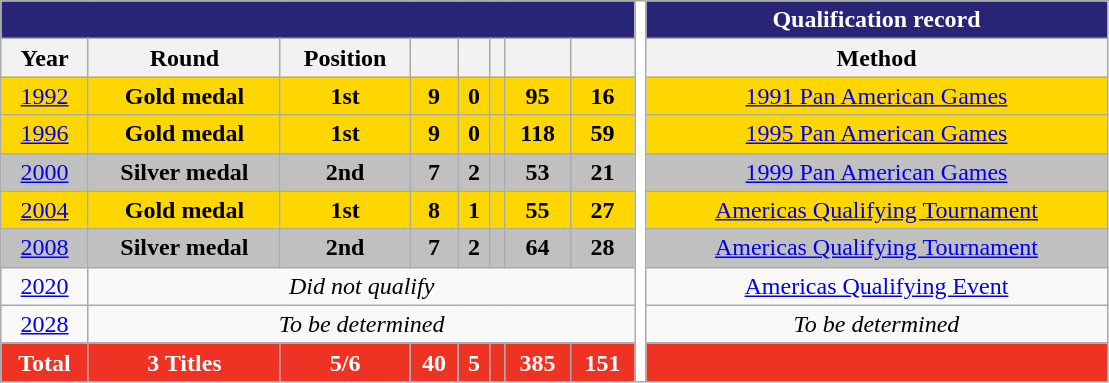<table class="wikitable" style="text-align:center;">
<tr>
<th style="background:#282476;" colspan="8"><a href='#'></a> </th>
<th style="background:white; width:1%;" rowspan="16"></th>
<th style="background:#282476; color:#FFFFFF;">Qualification record</th>
</tr>
<tr>
<th>Year</th>
<th>Round</th>
<th>Position</th>
<th></th>
<th></th>
<th></th>
<th></th>
<th></th>
<th>Method</th>
</tr>
<tr style="background:gold;">
<td> <a href='#'>1992</a></td>
<td><strong>Gold medal</strong></td>
<td><strong> 1st</strong></td>
<td><strong>9</strong></td>
<td><strong>0</strong></td>
<td><strong></strong></td>
<td><strong>95</strong></td>
<td><strong>16</strong></td>
<td> <a href='#'>1991 Pan American Games</a></td>
</tr>
<tr style="background:gold;">
<td> <a href='#'>1996</a></td>
<td><strong>Gold medal</strong></td>
<td><strong> 1st</strong></td>
<td><strong>9</strong></td>
<td><strong>0</strong></td>
<td><strong></strong></td>
<td><strong>118</strong></td>
<td><strong>59</strong></td>
<td> <a href='#'>1995 Pan American Games</a></td>
</tr>
<tr style="background:silver;">
<td> <a href='#'>2000</a></td>
<td><strong>Silver medal</strong></td>
<td><strong> 2nd</strong></td>
<td><strong>7</strong></td>
<td><strong>2</strong></td>
<td><strong></strong></td>
<td><strong>53</strong></td>
<td><strong>21</strong></td>
<td> <a href='#'>1999 Pan American Games</a></td>
</tr>
<tr style="background:gold;">
<td> <a href='#'>2004</a></td>
<td><strong>Gold medal</strong></td>
<td><strong> 1st</strong></td>
<td><strong>8</strong></td>
<td><strong>1</strong></td>
<td><strong></strong></td>
<td><strong>55</strong></td>
<td><strong>27</strong></td>
<td><a href='#'>Americas Qualifying Tournament</a></td>
</tr>
<tr style="background:silver;">
<td> <a href='#'>2008</a></td>
<td><strong>Silver medal</strong></td>
<td><strong> 2nd</strong></td>
<td><strong>7</strong></td>
<td><strong>2</strong></td>
<td><strong></strong></td>
<td><strong>64</strong></td>
<td><strong>28</strong></td>
<td><a href='#'>Americas Qualifying Tournament</a></td>
</tr>
<tr>
<td> <a href='#'>2020</a></td>
<td colspan=7><em> Did not qualify</em></td>
<td><a href='#'>Americas Qualifying Event</a></td>
</tr>
<tr>
<td> <a href='#'>2028</a></td>
<td colspan="7"><em>To be determined</em></td>
<td><em>To be determined</em></td>
</tr>
<tr>
<th style="color:white; background:#EE3325;">Total</th>
<th style="color:white; background:#EE3325;">3 Titles</th>
<th style="color:white; background:#EE3325;">5/6</th>
<th style="color:white; background:#EE3325;">40</th>
<th style="color:white; background:#EE3325;">5</th>
<th style="color:white; background:#EE3325;"></th>
<th style="color:white; background:#EE3325;">385</th>
<th style="color:white; background:#EE3325;">151</th>
<th style="color:white; background:#EE3325;"></th>
</tr>
</table>
